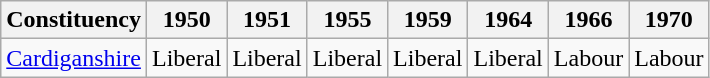<table class="wikitable">
<tr>
<th>Constituency</th>
<th>1950</th>
<th>1951</th>
<th>1955</th>
<th>1959</th>
<th>1964</th>
<th>1966</th>
<th>1970</th>
</tr>
<tr>
<td><a href='#'>Cardiganshire</a></td>
<td bgcolor=>Liberal</td>
<td bgcolor=>Liberal</td>
<td bgcolor=>Liberal</td>
<td bgcolor=>Liberal</td>
<td bgcolor=>Liberal</td>
<td bgcolor=>Labour</td>
<td bgcolor=>Labour</td>
</tr>
</table>
